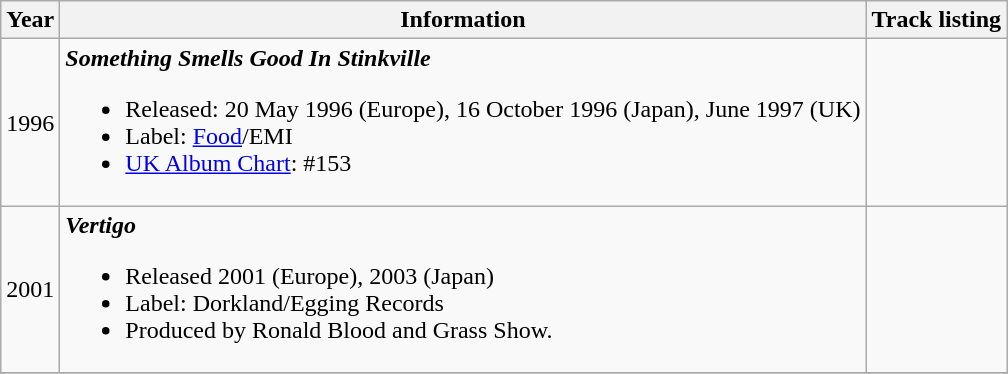<table class="wikitable">
<tr>
<th rowspan="1">Year</th>
<th rowspan="1">Information</th>
<th rowspan="1">Track listing</th>
</tr>
<tr>
<td>1996</td>
<td><strong><em>Something Smells Good In Stinkville</em></strong><br><ul><li>Released: 20 May 1996 (Europe), 16 October 1996 (Japan), June 1997 (UK)</li><li>Label: <a href='#'>Food</a>/EMI</li><li><a href='#'>UK Album Chart</a>: #153</li></ul></td>
<td><br></td>
</tr>
<tr>
<td>2001</td>
<td><strong><em>Vertigo</em></strong><br><ul><li>Released 2001 (Europe), 2003 (Japan)</li><li>Label: Dorkland/Egging Records</li><li>Produced by Ronald Blood and Grass Show.</li></ul></td>
<td><br></td>
</tr>
<tr>
</tr>
</table>
